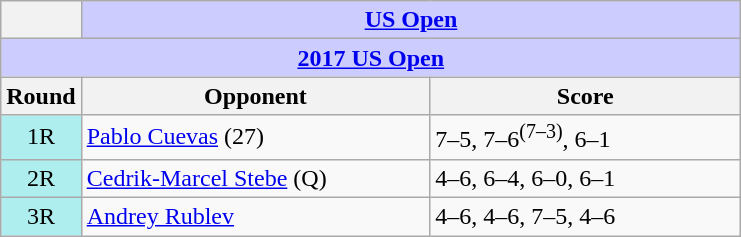<table class="wikitable collapsible collapsed">
<tr>
<th></th>
<th colspan=2 style="background:#ccf;"><a href='#'>US Open</a></th>
</tr>
<tr>
<th colspan=3 style="background:#ccf;"><a href='#'>2017 US Open</a></th>
</tr>
<tr>
<th>Round</th>
<th width=225>Opponent</th>
<th width=200>Score</th>
</tr>
<tr>
<td style="text-align:center; background:#afeeee;">1R</td>
<td> <a href='#'>Pablo Cuevas</a> (27)</td>
<td>7–5, 7–6<sup>(7–3)</sup>, 6–1</td>
</tr>
<tr>
<td style="text-align:center; background:#afeeee;">2R</td>
<td> <a href='#'>Cedrik-Marcel Stebe</a> (Q)</td>
<td>4–6, 6–4, 6–0, 6–1</td>
</tr>
<tr>
<td style="text-align:center; background:#afeeee;">3R</td>
<td> <a href='#'>Andrey Rublev</a></td>
<td>4–6, 4–6, 7–5, 4–6</td>
</tr>
</table>
